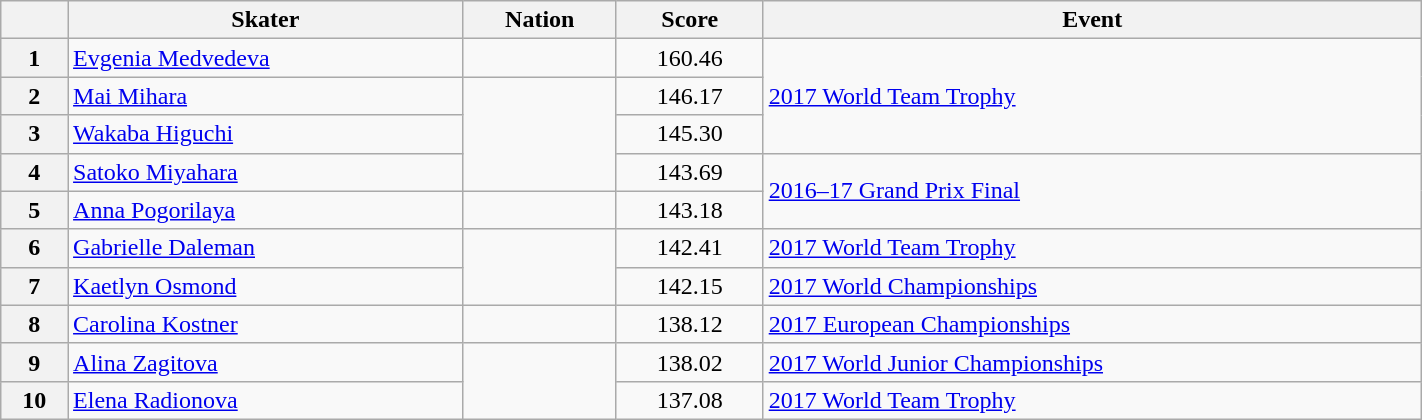<table class="wikitable sortable" style="text-align:left; width:75%">
<tr>
<th scope="col"></th>
<th scope="col">Skater</th>
<th scope="col">Nation</th>
<th scope="col">Score</th>
<th scope="col">Event</th>
</tr>
<tr>
<th scope="row">1</th>
<td><a href='#'>Evgenia Medvedeva</a></td>
<td></td>
<td style="text-align:center;">160.46</td>
<td rowspan="3"><a href='#'>2017 World Team Trophy</a></td>
</tr>
<tr>
<th scope="row">2</th>
<td><a href='#'>Mai Mihara</a></td>
<td rowspan="3"></td>
<td style="text-align:center;">146.17</td>
</tr>
<tr>
<th scope="row">3</th>
<td><a href='#'>Wakaba Higuchi</a></td>
<td style="text-align:center;">145.30</td>
</tr>
<tr>
<th scope="row">4</th>
<td><a href='#'>Satoko Miyahara</a></td>
<td style="text-align:center;">143.69</td>
<td rowspan="2"><a href='#'>2016–17 Grand Prix Final</a></td>
</tr>
<tr>
<th scope="row">5</th>
<td><a href='#'>Anna Pogorilaya</a></td>
<td></td>
<td style="text-align:center;">143.18</td>
</tr>
<tr>
<th scope="row">6</th>
<td><a href='#'>Gabrielle Daleman</a></td>
<td rowspan="2"></td>
<td style="text-align:center;">142.41</td>
<td><a href='#'>2017 World Team Trophy</a></td>
</tr>
<tr>
<th scope="row">7</th>
<td><a href='#'>Kaetlyn Osmond</a></td>
<td style="text-align:center;">142.15</td>
<td><a href='#'>2017 World Championships</a></td>
</tr>
<tr>
<th scope="row">8</th>
<td><a href='#'>Carolina Kostner</a></td>
<td></td>
<td style="text-align:center;">138.12</td>
<td><a href='#'>2017 European Championships</a></td>
</tr>
<tr>
<th scope="row">9</th>
<td><a href='#'>Alina Zagitova</a></td>
<td rowspan="2"></td>
<td style="text-align:center;">138.02</td>
<td><a href='#'>2017 World Junior Championships</a></td>
</tr>
<tr>
<th scope="row">10</th>
<td><a href='#'>Elena Radionova</a></td>
<td style="text-align:center;">137.08</td>
<td><a href='#'>2017 World Team Trophy</a></td>
</tr>
</table>
